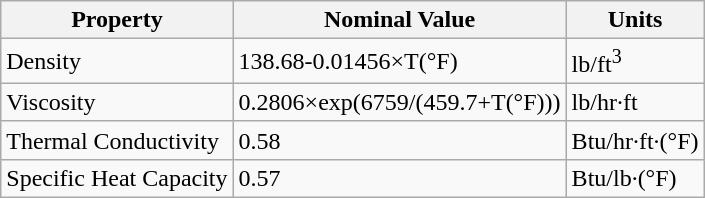<table class="wikitable">
<tr>
<th>Property</th>
<th>Nominal Value</th>
<th>Units</th>
</tr>
<tr>
<td>Density</td>
<td>138.68-0.01456×T(°F)</td>
<td>lb/ft<sup>3</sup></td>
</tr>
<tr>
<td>Viscosity</td>
<td>0.2806×exp(6759/(459.7+T(°F)))</td>
<td>lb/hr·ft</td>
</tr>
<tr>
<td>Thermal Conductivity</td>
<td>0.58</td>
<td>Btu/hr·ft·(°F)</td>
</tr>
<tr>
<td>Specific Heat Capacity</td>
<td>0.57</td>
<td>Btu/lb·(°F)</td>
</tr>
</table>
